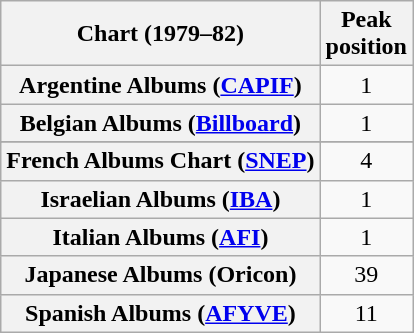<table class="wikitable sortable plainrowheaders" style="text-align:center">
<tr>
<th scope="col">Chart (1979–82)</th>
<th scope="col">Peak<br>position</th>
</tr>
<tr>
<th scope="row">Argentine Albums (<a href='#'>CAPIF</a>)</th>
<td>1</td>
</tr>
<tr>
<th scope="row">Belgian Albums (<a href='#'>Billboard</a>)</th>
<td>1</td>
</tr>
<tr>
</tr>
<tr>
<th scope="row">French Albums Chart (<a href='#'>SNEP</a>)</th>
<td>4</td>
</tr>
<tr>
<th scope="row">Israelian Albums (<a href='#'>IBA</a>)</th>
<td>1</td>
</tr>
<tr>
<th scope="row">Italian Albums (<a href='#'>AFI</a>)</th>
<td>1</td>
</tr>
<tr>
<th scope="row">Japanese Albums (Oricon)</th>
<td>39</td>
</tr>
<tr>
<th scope="row">Spanish Albums (<a href='#'>AFYVE</a>)</th>
<td>11</td>
</tr>
</table>
